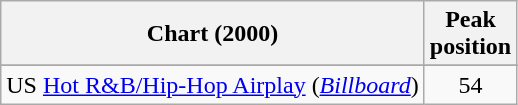<table class="wikitable">
<tr>
<th>Chart (2000)</th>
<th>Peak<br>position</th>
</tr>
<tr>
</tr>
<tr>
<td>US <a href='#'>Hot R&B/Hip-Hop Airplay</a> (<em><a href='#'>Billboard</a></em>)</td>
<td style="text-align:center;">54</td>
</tr>
</table>
